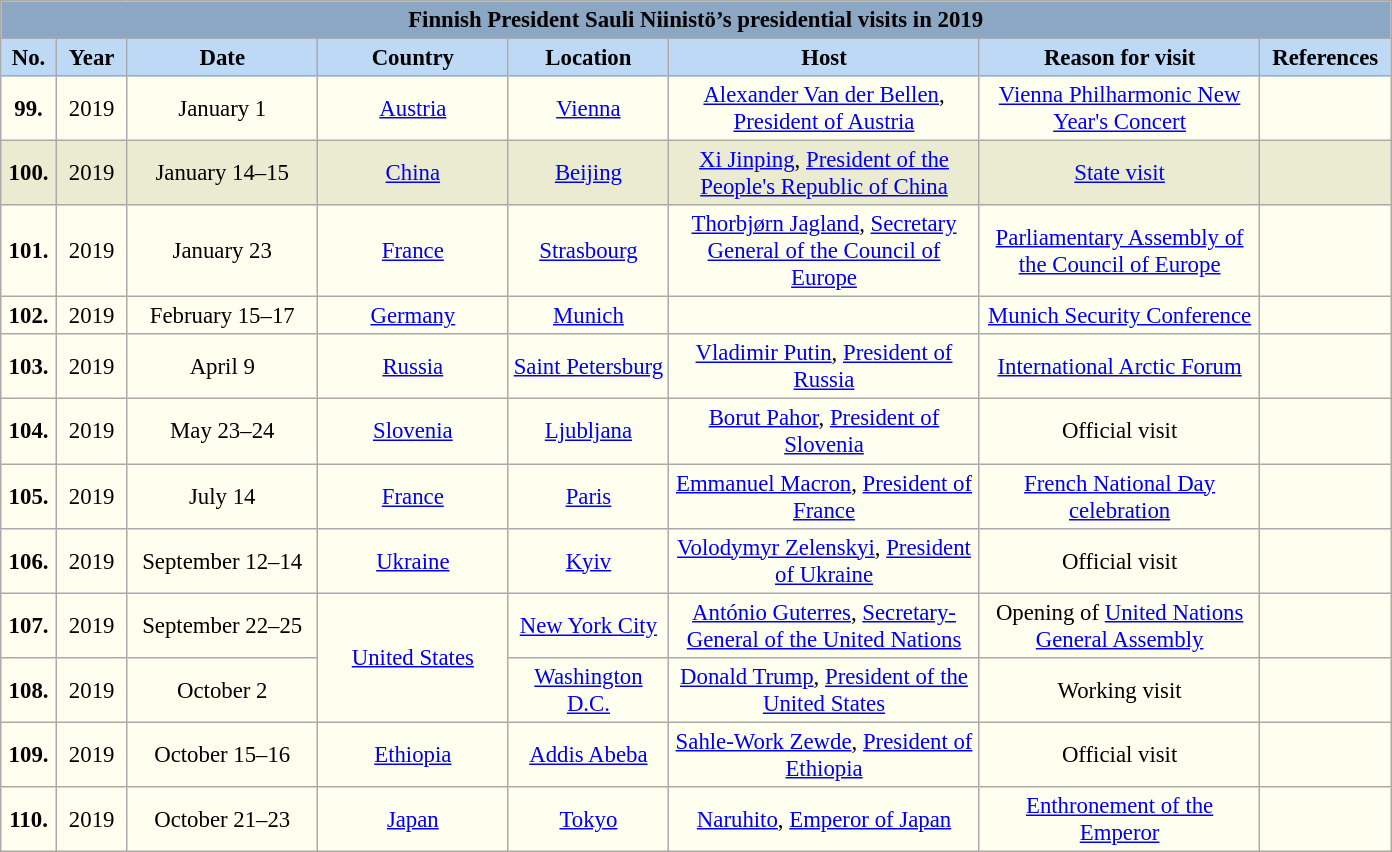<table class="wikitable" style="font-size:95%; text-align:center; background:#FFFFF0">
<tr>
<td colspan="8" style="background:#8CA7C4;"><strong>Finnish President Sauli Niinistö’s presidential visits in 2019</strong></td>
</tr>
<tr>
<th width=30 style=background:#BED9F6>No.</th>
<th width=40 style=background:#BED9F6>Year</th>
<th width=120 style=background:#BED9F6>Date</th>
<th width=120 style=background:#BED9F6>Country</th>
<th width=100 style=background:#BED9F6>Location</th>
<th width=200 style=background:#BED9F6>Host</th>
<th width=180 style=background:#BED9F6>Reason for visit</th>
<th width=80 style=background:#BED9F6>References</th>
</tr>
<tr>
<td><strong>99.</strong></td>
<td>2019</td>
<td>January 1</td>
<td> <a href='#'>Austria</a></td>
<td><a href='#'>Vienna</a></td>
<td><a href='#'>Alexander Van der Bellen</a>, <a href='#'>President of Austria</a></td>
<td><a href='#'>Vienna Philharmonic New Year's Concert</a></td>
<td></td>
</tr>
<tr style="background:#EBEBD2;">
<td><strong>100.</strong></td>
<td>2019</td>
<td>January 14–15</td>
<td> <a href='#'>China</a></td>
<td><a href='#'>Beijing</a></td>
<td><a href='#'>Xi Jinping</a>, <a href='#'>President of the People's Republic of China</a></td>
<td><a href='#'>State visit</a></td>
<td></td>
</tr>
<tr>
<td><strong>101.</strong></td>
<td>2019</td>
<td>January 23</td>
<td> <a href='#'>France</a></td>
<td><a href='#'>Strasbourg</a></td>
<td><a href='#'>Thorbjørn Jagland</a>, <a href='#'>Secretary General of the Council of Europe</a></td>
<td><a href='#'>Parliamentary Assembly of the Council of Europe</a></td>
<td></td>
</tr>
<tr>
<td><strong>102.</strong></td>
<td>2019</td>
<td>February 15–17</td>
<td> <a href='#'>Germany</a></td>
<td><a href='#'>Munich</a></td>
<td></td>
<td><a href='#'>Munich Security Conference</a></td>
<td></td>
</tr>
<tr>
<td><strong>103.</strong></td>
<td>2019</td>
<td>April 9</td>
<td> <a href='#'>Russia</a></td>
<td><a href='#'>Saint Petersburg</a></td>
<td><a href='#'>Vladimir Putin</a>, <a href='#'>President of Russia</a></td>
<td><a href='#'>International Arctic Forum</a></td>
<td></td>
</tr>
<tr>
<td><strong>104.</strong></td>
<td>2019</td>
<td>May 23–24</td>
<td> <a href='#'>Slovenia</a></td>
<td><a href='#'>Ljubljana</a></td>
<td><a href='#'>Borut Pahor</a>, <a href='#'>President of Slovenia</a></td>
<td>Official visit</td>
<td></td>
</tr>
<tr>
<td><strong>105.</strong></td>
<td>2019</td>
<td>July 14</td>
<td> <a href='#'>France</a></td>
<td><a href='#'>Paris</a></td>
<td><a href='#'>Emmanuel Macron</a>, <a href='#'>President of France</a></td>
<td><a href='#'>French National Day celebration</a></td>
<td></td>
</tr>
<tr>
<td><strong>106.</strong></td>
<td>2019</td>
<td>September 12–14</td>
<td> <a href='#'>Ukraine</a></td>
<td><a href='#'>Kyiv</a></td>
<td><a href='#'>Volodymyr Zelenskyi</a>, <a href='#'>President of Ukraine</a></td>
<td>Official visit</td>
<td></td>
</tr>
<tr>
<td><strong>107.</strong></td>
<td>2019</td>
<td>September 22–25</td>
<td rowspan="2"> <a href='#'>United States</a></td>
<td><a href='#'>New York City</a></td>
<td><a href='#'>António Guterres</a>, <a href='#'>Secretary-General of the United Nations</a></td>
<td>Opening of <a href='#'>United Nations General Assembly</a></td>
<td></td>
</tr>
<tr>
<td><strong>108.</strong></td>
<td>2019</td>
<td>October 2</td>
<td><a href='#'>Washington D.C.</a></td>
<td><a href='#'>Donald Trump</a>, <a href='#'>President of the United States</a></td>
<td>Working visit</td>
<td></td>
</tr>
<tr>
<td><strong>109.</strong></td>
<td>2019</td>
<td>October 15–16</td>
<td> <a href='#'>Ethiopia</a></td>
<td><a href='#'>Addis Abeba</a></td>
<td><a href='#'>Sahle-Work Zewde</a>, <a href='#'>President of Ethiopia</a></td>
<td>Official visit</td>
<td></td>
</tr>
<tr>
<td><strong>110.</strong></td>
<td>2019</td>
<td>October 21–23</td>
<td> <a href='#'>Japan</a></td>
<td><a href='#'>Tokyo</a></td>
<td><a href='#'>Naruhito</a>, <a href='#'>Emperor of Japan</a></td>
<td><a href='#'>Enthronement of the Emperor</a></td>
<td></td>
</tr>
</table>
